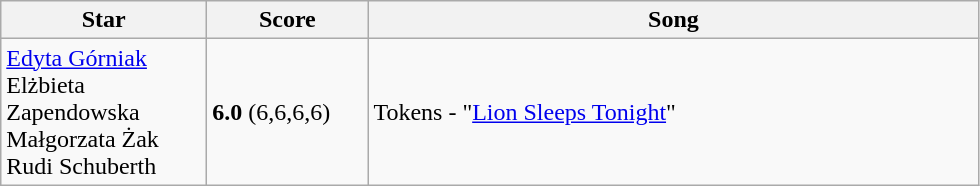<table class="wikitable">
<tr>
<th style="width:130px;">Star</th>
<th style="width:100px;">Score</th>
<th style="width:400px;">Song</th>
</tr>
<tr>
<td><a href='#'>Edyta Górniak</a> <br> Elżbieta Zapendowska <br> Małgorzata Żak <br> Rudi Schuberth</td>
<td><strong>6.0</strong> (6,6,6,6)</td>
<td>Tokens - "<a href='#'>Lion Sleeps Tonight</a>"</td>
</tr>
</table>
